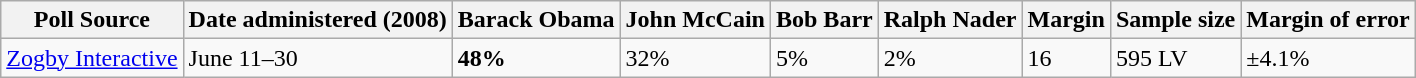<table class="wikitable collapsible">
<tr>
<th>Poll Source</th>
<th>Date administered (2008)</th>
<th>Barack Obama</th>
<th>John McCain</th>
<th>Bob Barr</th>
<th>Ralph Nader</th>
<th>Margin</th>
<th>Sample size</th>
<th>Margin of error</th>
</tr>
<tr>
<td><a href='#'>Zogby Interactive</a></td>
<td>June 11–30</td>
<td><strong>48%</strong></td>
<td>32%</td>
<td>5%</td>
<td>2%</td>
<td>16</td>
<td>595 LV</td>
<td>±4.1%</td>
</tr>
</table>
